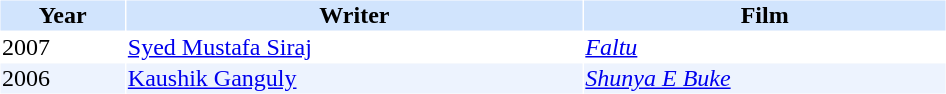<table cellspacing="1" cellpadding="1" border="0" width="50%">
<tr bgcolor="#d1e4fd">
<th>Year</th>
<th>Writer</th>
<th>Film</th>
</tr>
<tr>
<td>2007</td>
<td><a href='#'>Syed Mustafa Siraj</a></td>
<td><em><a href='#'>Faltu</a></em></td>
</tr>
<tr bgcolor=#edf3fe>
<td>2006</td>
<td><a href='#'>Kaushik Ganguly</a></td>
<td><em><a href='#'>Shunya E Buke</a></em></td>
</tr>
</table>
